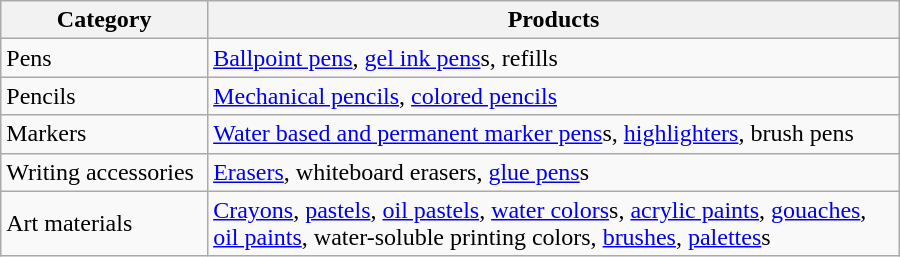<table class="wikitable" width= 600px>
<tr>
<th>Category</th>
<th>Products</th>
</tr>
<tr>
<td>Pens</td>
<td><a href='#'>Ballpoint pens</a>, <a href='#'>gel ink pens</a>s, refills</td>
</tr>
<tr>
<td>Pencils</td>
<td><a href='#'>Mechanical pencils</a>, <a href='#'>colored pencils</a></td>
</tr>
<tr>
<td>Markers</td>
<td><a href='#'>Water based and permanent marker pens</a>s, <a href='#'>highlighters</a>, brush pens</td>
</tr>
<tr>
<td>Writing accessories</td>
<td><a href='#'>Erasers</a>, whiteboard erasers, <a href='#'>glue pens</a>s</td>
</tr>
<tr>
<td>Art materials</td>
<td><a href='#'>Crayons</a>, <a href='#'>pastels</a>, <a href='#'>oil pastels</a>, <a href='#'>water colors</a>s, <a href='#'>acrylic paints</a>, <a href='#'>gouaches</a>, <br> <a href='#'>oil paints</a>, water-soluble printing colors, <a href='#'>brushes</a>, <a href='#'>palettes</a>s</td>
</tr>
</table>
